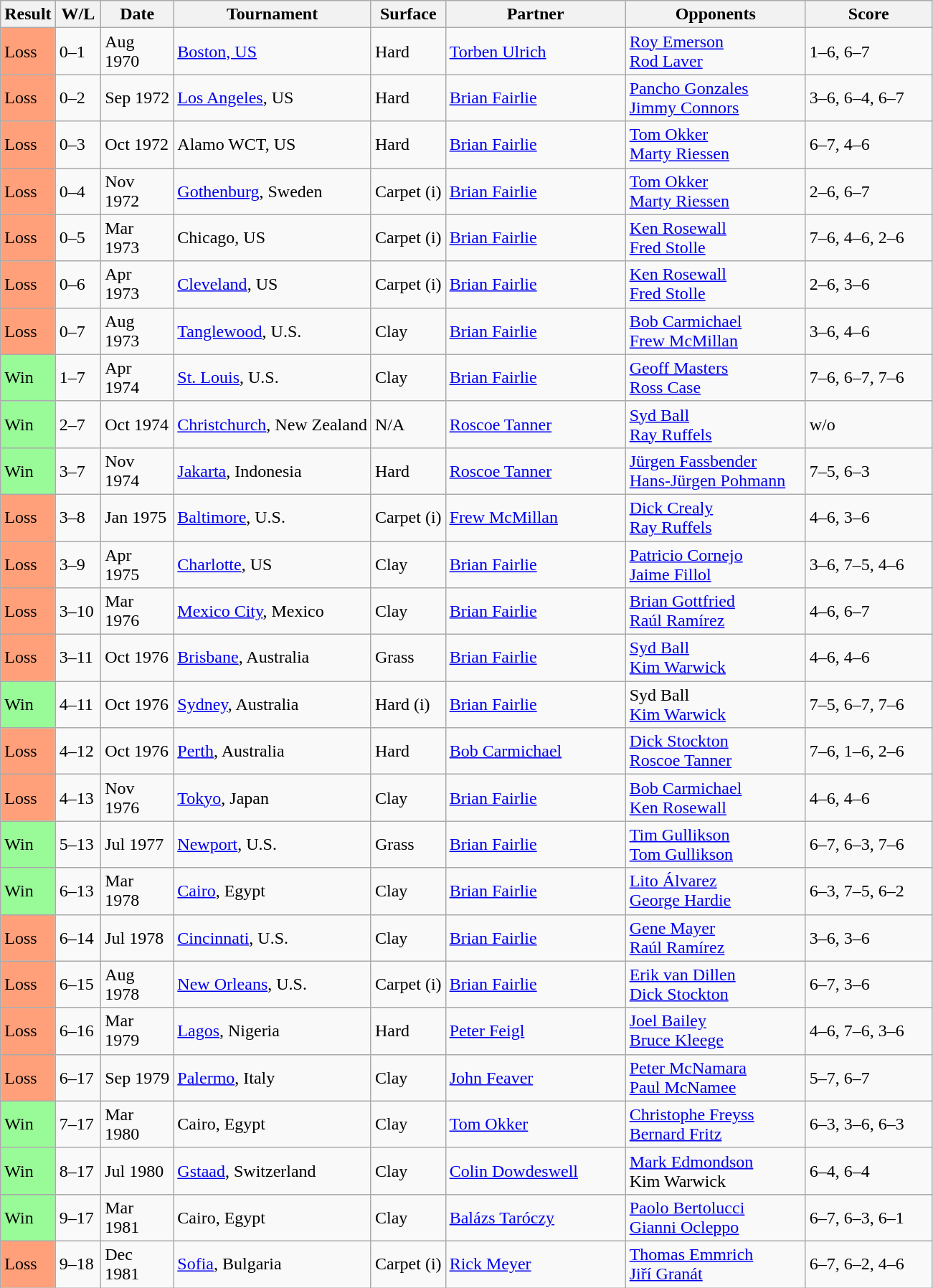<table class="sortable wikitable">
<tr>
<th style="width:30px">Result</th>
<th style="width:35px" class="unsortable">W/L</th>
<th style="width:60px">Date</th>
<th>Tournament</th>
<th>Surface</th>
<th style="width:160px">Partner</th>
<th style="width:160px">Opponents</th>
<th style="width:110px" class="unsortable">Score</th>
</tr>
<tr>
<td style="background:#ffa07a;">Loss</td>
<td>0–1</td>
<td>Aug 1970</td>
<td><a href='#'>Boston, US</a></td>
<td>Hard</td>
<td> <a href='#'>Torben Ulrich</a></td>
<td> <a href='#'>Roy Emerson</a> <br>  <a href='#'>Rod Laver</a></td>
<td>1–6, 6–7</td>
</tr>
<tr>
<td style="background:#ffa07a;">Loss</td>
<td>0–2</td>
<td>Sep 1972</td>
<td><a href='#'>Los Angeles</a>, US</td>
<td>Hard</td>
<td> <a href='#'>Brian Fairlie</a></td>
<td> <a href='#'>Pancho Gonzales</a><br> <a href='#'>Jimmy Connors</a></td>
<td>3–6, 6–4, 6–7</td>
</tr>
<tr>
<td style="background:#ffa07a;">Loss</td>
<td>0–3</td>
<td>Oct 1972</td>
<td>Alamo WCT, US</td>
<td>Hard</td>
<td> <a href='#'>Brian Fairlie</a></td>
<td> <a href='#'>Tom Okker</a> <br>  <a href='#'>Marty Riessen</a></td>
<td>6–7, 4–6</td>
</tr>
<tr>
<td style="background:#ffa07a;">Loss</td>
<td>0–4</td>
<td>Nov 1972</td>
<td><a href='#'>Gothenburg</a>, Sweden</td>
<td>Carpet (i)</td>
<td> <a href='#'>Brian Fairlie</a></td>
<td> <a href='#'>Tom Okker</a> <br>  <a href='#'>Marty Riessen</a></td>
<td>2–6, 6–7</td>
</tr>
<tr>
<td style="background:#ffa07a;">Loss</td>
<td>0–5</td>
<td>Mar 1973</td>
<td>Chicago, US</td>
<td>Carpet (i)</td>
<td> <a href='#'>Brian Fairlie</a></td>
<td> <a href='#'>Ken Rosewall</a> <br>  <a href='#'>Fred Stolle</a></td>
<td>7–6, 4–6, 2–6</td>
</tr>
<tr>
<td style="background:#ffa07a;">Loss</td>
<td>0–6</td>
<td>Apr 1973</td>
<td><a href='#'>Cleveland</a>, US</td>
<td>Carpet (i)</td>
<td> <a href='#'>Brian Fairlie</a></td>
<td> <a href='#'>Ken Rosewall</a> <br>  <a href='#'>Fred Stolle</a></td>
<td>2–6, 3–6</td>
</tr>
<tr>
<td style="background:#ffa07a;">Loss</td>
<td>0–7</td>
<td>Aug 1973</td>
<td><a href='#'>Tanglewood</a>, U.S.</td>
<td>Clay</td>
<td> <a href='#'>Brian Fairlie</a></td>
<td> <a href='#'>Bob Carmichael </a> <br>  <a href='#'>Frew McMillan</a></td>
<td>3–6, 4–6</td>
</tr>
<tr>
<td style="background:#98fb98;">Win</td>
<td>1–7</td>
<td>Apr 1974</td>
<td><a href='#'>St. Louis</a>, U.S.</td>
<td>Clay</td>
<td> <a href='#'>Brian Fairlie</a></td>
<td> <a href='#'>Geoff Masters</a> <br>  <a href='#'>Ross Case</a></td>
<td>7–6, 6–7, 7–6</td>
</tr>
<tr>
<td style="background:#98fb98;">Win</td>
<td>2–7</td>
<td>Oct 1974</td>
<td><a href='#'>Christchurch</a>, New Zealand</td>
<td>N/A</td>
<td> <a href='#'>Roscoe Tanner</a></td>
<td> <a href='#'>Syd Ball</a> <br>  <a href='#'>Ray Ruffels</a></td>
<td>w/o</td>
</tr>
<tr>
<td style="background:#98fb98;">Win</td>
<td>3–7</td>
<td>Nov 1974</td>
<td><a href='#'>Jakarta</a>, Indonesia</td>
<td>Hard</td>
<td> <a href='#'>Roscoe Tanner</a></td>
<td> <a href='#'>Jürgen Fassbender</a> <br>  <a href='#'>Hans-Jürgen Pohmann</a></td>
<td>7–5, 6–3</td>
</tr>
<tr>
<td style="background:#ffa07a;">Loss</td>
<td>3–8</td>
<td>Jan 1975</td>
<td><a href='#'>Baltimore</a>, U.S.</td>
<td>Carpet (i)</td>
<td> <a href='#'>Frew McMillan</a></td>
<td> <a href='#'>Dick Crealy</a> <br>  <a href='#'>Ray Ruffels</a></td>
<td>4–6, 3–6</td>
</tr>
<tr>
<td style="background:#ffa07a;">Loss</td>
<td>3–9</td>
<td>Apr 1975</td>
<td><a href='#'>Charlotte</a>, US</td>
<td>Clay</td>
<td> <a href='#'>Brian Fairlie</a></td>
<td> <a href='#'>Patricio Cornejo</a> <br>  <a href='#'>Jaime Fillol </a></td>
<td>3–6, 7–5, 4–6</td>
</tr>
<tr>
<td style="background:#ffa07a;">Loss</td>
<td>3–10</td>
<td>Mar 1976</td>
<td><a href='#'>Mexico City</a>, Mexico</td>
<td>Clay</td>
<td> <a href='#'>Brian Fairlie</a></td>
<td> <a href='#'>Brian Gottfried</a> <br>  <a href='#'>Raúl Ramírez</a></td>
<td>4–6, 6–7</td>
</tr>
<tr>
<td style="background:#ffa07a;">Loss</td>
<td>3–11</td>
<td>Oct 1976</td>
<td><a href='#'>Brisbane</a>, Australia</td>
<td>Grass</td>
<td> <a href='#'>Brian Fairlie</a></td>
<td> <a href='#'>Syd Ball</a> <br>  <a href='#'>Kim Warwick</a></td>
<td>4–6, 4–6</td>
</tr>
<tr>
<td style="background:#98fb98;">Win</td>
<td>4–11</td>
<td>Oct 1976</td>
<td><a href='#'>Sydney</a>, Australia</td>
<td>Hard (i)</td>
<td> <a href='#'>Brian Fairlie</a></td>
<td> Syd Ball <br>  <a href='#'>Kim Warwick</a></td>
<td>7–5, 6–7, 7–6</td>
</tr>
<tr>
<td style="background:#ffa07a;">Loss</td>
<td>4–12</td>
<td>Oct 1976</td>
<td><a href='#'>Perth</a>, Australia</td>
<td>Hard</td>
<td> <a href='#'>Bob Carmichael</a></td>
<td> <a href='#'>Dick Stockton</a> <br>  <a href='#'>Roscoe Tanner</a></td>
<td>7–6, 1–6, 2–6</td>
</tr>
<tr>
<td style="background:#ffa07a;">Loss</td>
<td>4–13</td>
<td>Nov 1976</td>
<td><a href='#'>Tokyo</a>, Japan</td>
<td>Clay</td>
<td> <a href='#'>Brian Fairlie</a></td>
<td> <a href='#'>Bob Carmichael</a> <br>  <a href='#'>Ken Rosewall</a></td>
<td>4–6, 4–6</td>
</tr>
<tr>
<td style="background:#98fb98;">Win</td>
<td>5–13</td>
<td>Jul 1977</td>
<td><a href='#'>Newport</a>, U.S.</td>
<td>Grass</td>
<td> <a href='#'>Brian Fairlie</a></td>
<td> <a href='#'>Tim Gullikson</a> <br>  <a href='#'>Tom Gullikson</a></td>
<td>6–7, 6–3, 7–6</td>
</tr>
<tr>
<td style="background:#98fb98;">Win</td>
<td>6–13</td>
<td>Mar 1978</td>
<td><a href='#'>Cairo</a>, Egypt</td>
<td>Clay</td>
<td> <a href='#'>Brian Fairlie</a></td>
<td> <a href='#'>Lito Álvarez</a> <br>  <a href='#'>George Hardie</a></td>
<td>6–3, 7–5, 6–2</td>
</tr>
<tr>
<td style="background:#ffa07a;">Loss</td>
<td>6–14</td>
<td>Jul 1978</td>
<td><a href='#'>Cincinnati</a>, U.S.</td>
<td>Clay</td>
<td> <a href='#'>Brian Fairlie</a></td>
<td> <a href='#'>Gene Mayer</a> <br>  <a href='#'>Raúl Ramírez</a></td>
<td>3–6, 3–6</td>
</tr>
<tr>
<td style="background:#ffa07a;">Loss</td>
<td>6–15</td>
<td>Aug 1978</td>
<td><a href='#'>New Orleans</a>, U.S.</td>
<td>Carpet (i)</td>
<td> <a href='#'>Brian Fairlie</a></td>
<td> <a href='#'>Erik van Dillen</a> <br>  <a href='#'>Dick Stockton</a></td>
<td>6–7, 3–6</td>
</tr>
<tr>
<td style="background:#ffa07a;">Loss</td>
<td>6–16</td>
<td>Mar 1979</td>
<td><a href='#'>Lagos</a>, Nigeria</td>
<td>Hard</td>
<td> <a href='#'>Peter Feigl</a></td>
<td> <a href='#'>Joel Bailey</a><br> <a href='#'>Bruce Kleege</a></td>
<td>4–6, 7–6, 3–6</td>
</tr>
<tr>
<td style="background:#ffa07a;">Loss</td>
<td>6–17</td>
<td>Sep 1979</td>
<td><a href='#'>Palermo</a>, Italy</td>
<td>Clay</td>
<td> <a href='#'>John Feaver</a></td>
<td> <a href='#'>Peter McNamara</a> <br>  <a href='#'>Paul McNamee</a></td>
<td>5–7, 6–7</td>
</tr>
<tr>
<td style="background:#98fb98;">Win</td>
<td>7–17</td>
<td>Mar 1980</td>
<td>Cairo, Egypt</td>
<td>Clay</td>
<td> <a href='#'>Tom Okker</a></td>
<td> <a href='#'>Christophe Freyss</a> <br>  <a href='#'>Bernard Fritz</a></td>
<td>6–3, 3–6, 6–3</td>
</tr>
<tr>
<td style="background:#98fb98;">Win</td>
<td>8–17</td>
<td>Jul 1980</td>
<td><a href='#'>Gstaad</a>, Switzerland</td>
<td>Clay</td>
<td> <a href='#'>Colin Dowdeswell</a></td>
<td> <a href='#'>Mark Edmondson</a> <br>  Kim Warwick</td>
<td>6–4, 6–4</td>
</tr>
<tr>
<td style="background:#98fb98;">Win</td>
<td>9–17</td>
<td>Mar 1981</td>
<td>Cairo, Egypt</td>
<td>Clay</td>
<td> <a href='#'>Balázs Taróczy</a></td>
<td> <a href='#'>Paolo Bertolucci</a> <br>  <a href='#'>Gianni Ocleppo</a></td>
<td>6–7, 6–3, 6–1</td>
</tr>
<tr>
<td style="background:#ffa07a;">Loss</td>
<td>9–18</td>
<td>Dec 1981</td>
<td><a href='#'>Sofia</a>, Bulgaria</td>
<td>Carpet (i)</td>
<td> <a href='#'>Rick Meyer</a></td>
<td> <a href='#'>Thomas Emmrich</a> <br>  <a href='#'>Jiří Granát</a></td>
<td>6–7, 6–2, 4–6</td>
</tr>
</table>
